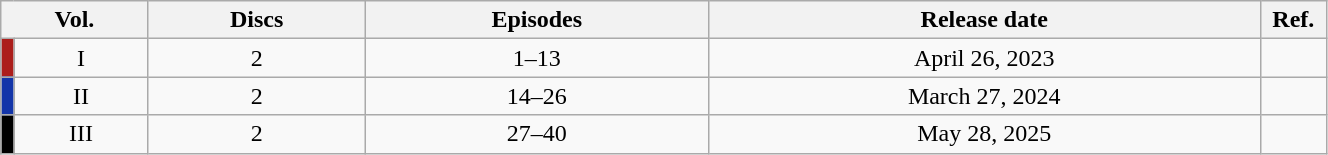<table class="wikitable" style="text-align: center; width: 70%;">
<tr>
<th colspan="2">Vol.</th>
<th>Discs</th>
<th>Episodes</th>
<th>Release date</th>
<th width="5%">Ref.</th>
</tr>
<tr>
<td width="1%" style="background: #AC1E1B;"></td>
<td>I</td>
<td>2</td>
<td>1–13</td>
<td>April 26, 2023</td>
<td></td>
</tr>
<tr>
<td width="1%" style="background: #1335A9;"></td>
<td>II</td>
<td>2</td>
<td>14–26</td>
<td>March 27, 2024</td>
<td></td>
</tr>
<tr>
<td width="1%" style="background: #000000;"></td>
<td>III</td>
<td>2</td>
<td>27–40</td>
<td>May 28, 2025</td>
<td></td>
</tr>
</table>
